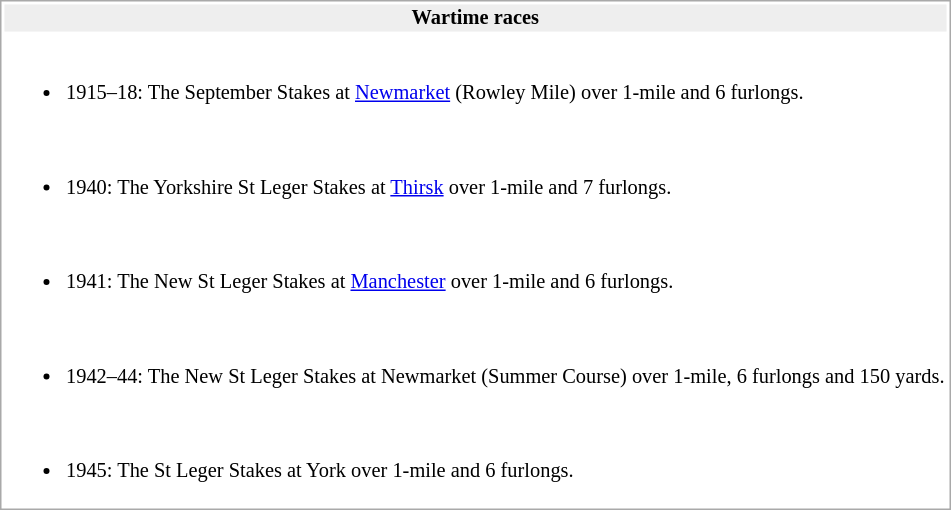<table style="border:1px solid darkgrey; font-size:85%;">
<tr style="background:#eee; text-align:center;">
<td colspan=2><strong>Wartime races</strong></td>
</tr>
<tr>
<td><br><ul><li>1915–18: The September Stakes at <a href='#'>Newmarket</a> (Rowley Mile) over 1-mile and 6 furlongs.</li></ul></td>
</tr>
<tr>
<td><br><ul><li>1940: The Yorkshire St Leger Stakes at <a href='#'>Thirsk</a> over 1-mile and 7 furlongs.</li></ul></td>
</tr>
<tr>
<td><br><ul><li>1941: The New St Leger Stakes at <a href='#'>Manchester</a> over 1-mile and 6 furlongs.</li></ul></td>
</tr>
<tr>
<td><br><ul><li>1942–44: The New St Leger Stakes at Newmarket (Summer Course) over 1-mile, 6 furlongs and 150 yards.</li></ul></td>
</tr>
<tr>
<td><br><ul><li>1945: The St Leger Stakes at York over 1-mile and 6 furlongs.</li></ul></td>
</tr>
</table>
